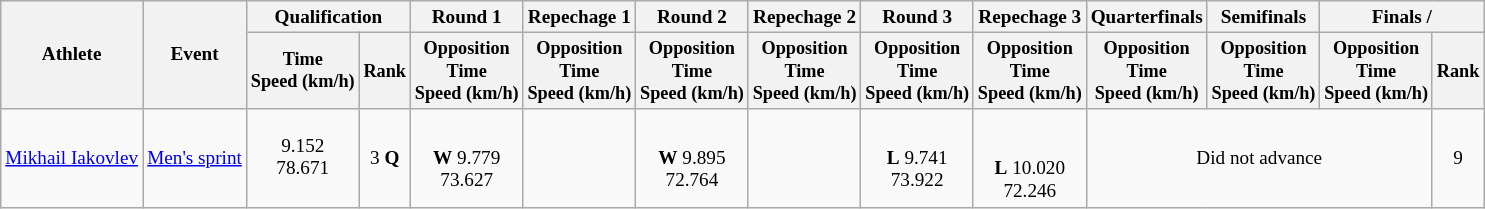<table class=wikitable style=font-size:80%;text-align:center>
<tr>
<th rowspan=2>Athlete</th>
<th rowspan=2>Event</th>
<th colspan=2>Qualification</th>
<th>Round 1</th>
<th>Repechage 1</th>
<th>Round 2</th>
<th>Repechage 2</th>
<th>Round 3</th>
<th>Repechage 3</th>
<th>Quarterfinals</th>
<th>Semifinals</th>
<th colspan=2>Finals / </th>
</tr>
<tr style=font-size:95%>
<th>Time<br>Speed (km/h)</th>
<th>Rank</th>
<th>Opposition<br>Time<br>Speed (km/h)</th>
<th>Opposition<br>Time<br>Speed (km/h)</th>
<th>Opposition<br>Time<br>Speed (km/h)</th>
<th>Opposition<br>Time<br>Speed (km/h)</th>
<th>Opposition<br>Time<br>Speed (km/h)</th>
<th>Opposition<br>Time<br>Speed (km/h)</th>
<th>Opposition<br>Time<br>Speed (km/h)</th>
<th>Opposition<br>Time<br>Speed (km/h)</th>
<th>Opposition<br>Time<br>Speed (km/h)</th>
<th>Rank</th>
</tr>
<tr>
<td align=left><a href='#'>Mikhail Iakovlev</a></td>
<td align=left><a href='#'>Men's sprint</a></td>
<td>9.152<br>78.671</td>
<td>3 <strong>Q</strong></td>
<td><br><strong>W</strong> 9.779<br>73.627</td>
<td></td>
<td><br><strong>W</strong> 9.895<br>72.764</td>
<td></td>
<td><br><strong>L</strong> 9.741<br>73.922</td>
<td><br><br><strong>L</strong> 10.020<br>72.246</td>
<td colspan=3>Did not advance</td>
<td>9</td>
</tr>
</table>
